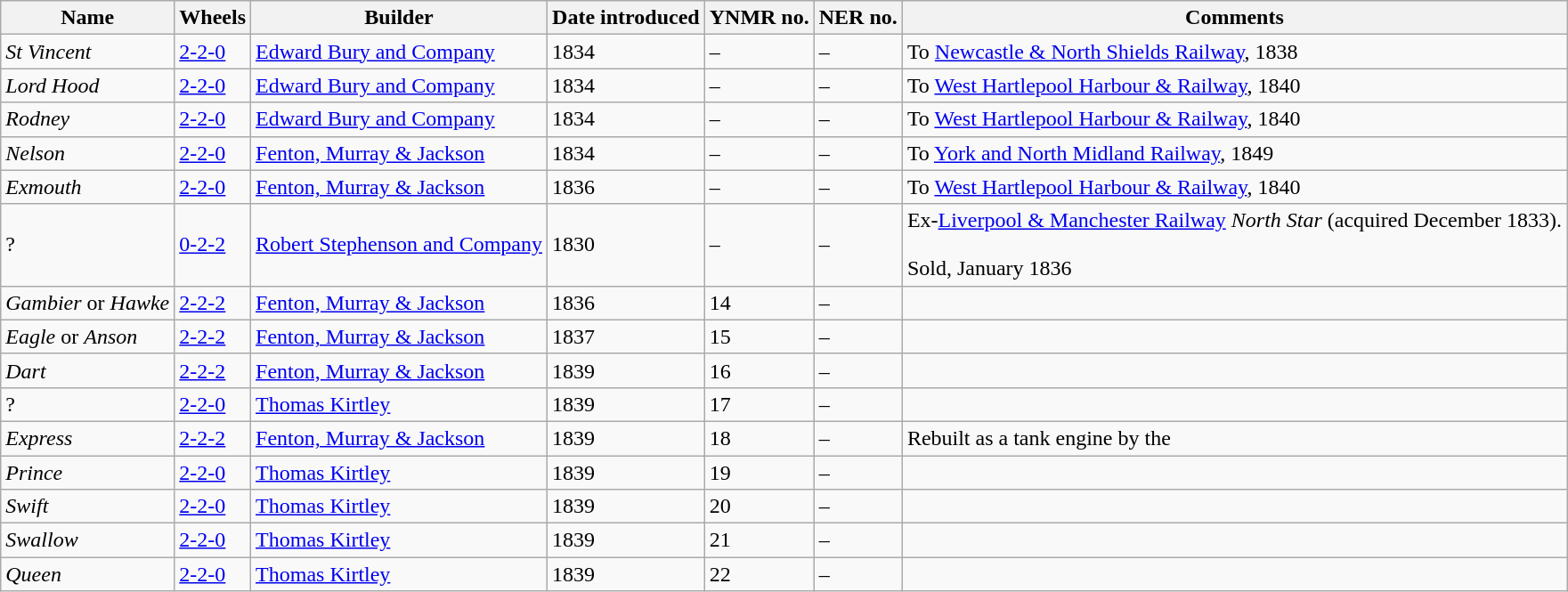<table class="wikitable">
<tr>
<th>Name</th>
<th>Wheels</th>
<th>Builder</th>
<th>Date introduced</th>
<th>YNMR no.</th>
<th>NER no.</th>
<th>Comments</th>
</tr>
<tr>
<td><em>St Vincent</em></td>
<td><a href='#'>2-2-0</a></td>
<td><a href='#'>Edward Bury and Company</a></td>
<td>1834</td>
<td>–</td>
<td>–</td>
<td>To <a href='#'>Newcastle & North Shields Railway</a>, 1838</td>
</tr>
<tr>
<td><em>Lord Hood</em></td>
<td><a href='#'>2-2-0</a></td>
<td><a href='#'>Edward Bury and Company</a></td>
<td>1834</td>
<td>–</td>
<td>–</td>
<td>To <a href='#'>West Hartlepool Harbour & Railway</a>, 1840</td>
</tr>
<tr>
<td><em>Rodney</em></td>
<td><a href='#'>2-2-0</a></td>
<td><a href='#'>Edward Bury and Company</a></td>
<td>1834</td>
<td>–</td>
<td>–</td>
<td>To <a href='#'>West Hartlepool Harbour & Railway</a>, 1840</td>
</tr>
<tr>
<td><em>Nelson</em></td>
<td><a href='#'>2-2-0</a></td>
<td><a href='#'>Fenton, Murray & Jackson</a></td>
<td>1834</td>
<td>–</td>
<td>–</td>
<td>To <a href='#'>York and North Midland Railway</a>, 1849</td>
</tr>
<tr>
<td><em>Exmouth</em></td>
<td><a href='#'>2-2-0</a></td>
<td><a href='#'>Fenton, Murray & Jackson</a></td>
<td>1836</td>
<td>–</td>
<td>–</td>
<td>To <a href='#'>West Hartlepool Harbour & Railway</a>, 1840</td>
</tr>
<tr>
<td>?</td>
<td><a href='#'>0-2-2</a></td>
<td><a href='#'>Robert Stephenson and Company</a></td>
<td>1830</td>
<td>–</td>
<td>–</td>
<td>Ex-<a href='#'>Liverpool & Manchester Railway</a> <em>North Star</em> (acquired December 1833).<br><br>Sold, January 1836</td>
</tr>
<tr>
<td><em>Gambier</em> or <em>Hawke</em></td>
<td><a href='#'>2-2-2</a></td>
<td><a href='#'>Fenton, Murray & Jackson</a></td>
<td>1836</td>
<td>14</td>
<td>–</td>
<td></td>
</tr>
<tr>
<td><em>Eagle</em> or <em>Anson</em></td>
<td><a href='#'>2-2-2</a></td>
<td><a href='#'>Fenton, Murray & Jackson</a></td>
<td>1837</td>
<td>15</td>
<td>–</td>
<td></td>
</tr>
<tr>
<td><em>Dart</em></td>
<td><a href='#'>2-2-2</a></td>
<td><a href='#'>Fenton, Murray & Jackson</a></td>
<td>1839</td>
<td>16</td>
<td>–</td>
<td></td>
</tr>
<tr>
<td>?</td>
<td><a href='#'>2-2-0</a></td>
<td><a href='#'>Thomas Kirtley</a></td>
<td>1839</td>
<td>17</td>
<td>–</td>
<td></td>
</tr>
<tr>
<td><em>Express</em></td>
<td><a href='#'>2-2-2</a></td>
<td><a href='#'>Fenton, Murray & Jackson</a></td>
<td>1839</td>
<td>18</td>
<td>–</td>
<td>Rebuilt as a tank engine by the </td>
</tr>
<tr>
<td><em>Prince</em></td>
<td><a href='#'>2-2-0</a></td>
<td><a href='#'>Thomas Kirtley</a></td>
<td>1839</td>
<td>19</td>
<td>–</td>
<td></td>
</tr>
<tr>
<td><em>Swift</em></td>
<td><a href='#'>2-2-0</a></td>
<td><a href='#'>Thomas Kirtley</a></td>
<td>1839</td>
<td>20</td>
<td>–</td>
<td></td>
</tr>
<tr>
<td><em>Swallow</em></td>
<td><a href='#'>2-2-0</a></td>
<td><a href='#'>Thomas Kirtley</a></td>
<td>1839</td>
<td>21</td>
<td>–</td>
<td></td>
</tr>
<tr>
<td><em>Queen</em></td>
<td><a href='#'>2-2-0</a></td>
<td><a href='#'>Thomas Kirtley</a></td>
<td>1839</td>
<td>22</td>
<td>–</td>
<td></td>
</tr>
</table>
